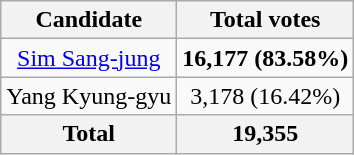<table class="wikitable" style="text-align:center;">
<tr>
<th>Candidate</th>
<th>Total votes</th>
</tr>
<tr>
<td><a href='#'>Sim Sang-jung</a></td>
<td><strong>16,177 (83.58%)</strong></td>
</tr>
<tr>
<td>Yang Kyung-gyu</td>
<td>3,178 (16.42%)</td>
</tr>
<tr>
<th>Total</th>
<th>19,355</th>
</tr>
</table>
